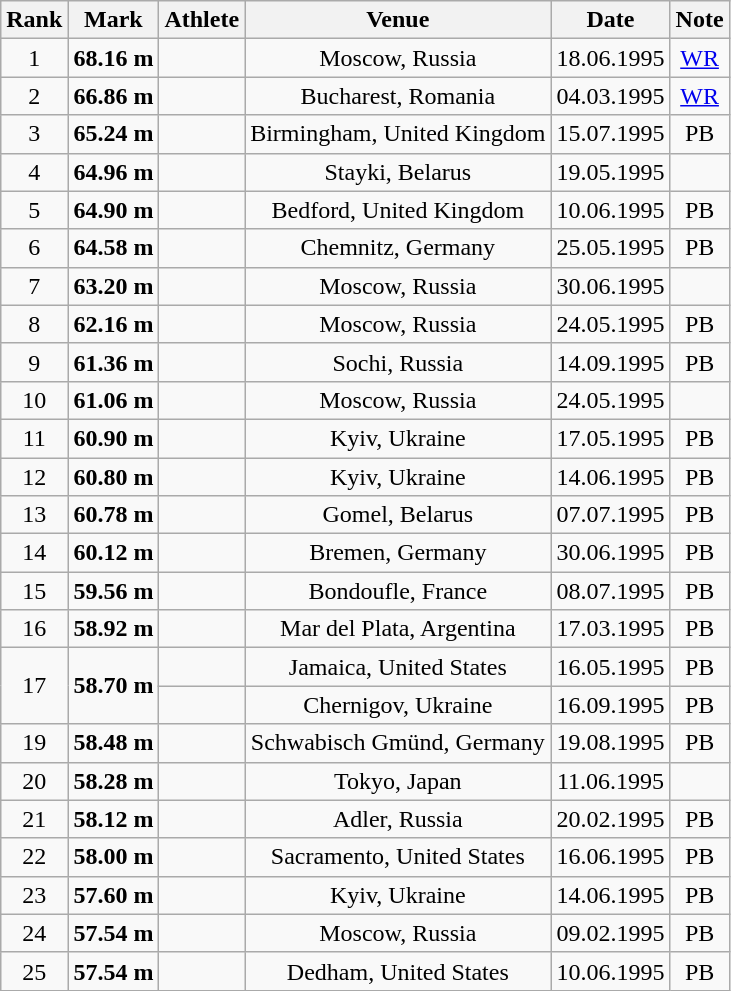<table class="wikitable" style="text-align:center;">
<tr>
<th>Rank</th>
<th>Mark</th>
<th>Athlete</th>
<th>Venue</th>
<th>Date</th>
<th>Note</th>
</tr>
<tr>
<td>1</td>
<td><strong>68.16 m</strong></td>
<td align=left></td>
<td>Moscow, Russia</td>
<td>18.06.1995</td>
<td><a href='#'>WR</a></td>
</tr>
<tr>
<td>2</td>
<td><strong>66.86 m</strong></td>
<td align=left></td>
<td>Bucharest, Romania</td>
<td>04.03.1995</td>
<td><a href='#'>WR</a></td>
</tr>
<tr>
<td>3</td>
<td><strong>65.24 m</strong></td>
<td align=left></td>
<td>Birmingham, United Kingdom</td>
<td>15.07.1995</td>
<td>PB</td>
</tr>
<tr>
<td>4</td>
<td><strong>64.96 m</strong></td>
<td align=left></td>
<td>Stayki, Belarus</td>
<td>19.05.1995</td>
<td></td>
</tr>
<tr>
<td>5</td>
<td><strong>64.90 m</strong></td>
<td align=left></td>
<td>Bedford, United Kingdom</td>
<td>10.06.1995</td>
<td>PB</td>
</tr>
<tr>
<td>6</td>
<td><strong>64.58 m</strong></td>
<td align=left></td>
<td>Chemnitz, Germany</td>
<td>25.05.1995</td>
<td>PB</td>
</tr>
<tr>
<td>7</td>
<td><strong>63.20 m</strong></td>
<td align=left></td>
<td>Moscow, Russia</td>
<td>30.06.1995</td>
<td></td>
</tr>
<tr>
<td>8</td>
<td><strong>62.16 m</strong></td>
<td align=left></td>
<td>Moscow, Russia</td>
<td>24.05.1995</td>
<td>PB</td>
</tr>
<tr>
<td>9</td>
<td><strong>61.36 m</strong></td>
<td align=left></td>
<td>Sochi, Russia</td>
<td>14.09.1995</td>
<td>PB</td>
</tr>
<tr>
<td>10</td>
<td><strong>61.06 m</strong></td>
<td align=left></td>
<td>Moscow, Russia</td>
<td>24.05.1995</td>
<td></td>
</tr>
<tr>
<td>11</td>
<td><strong>60.90 m</strong></td>
<td align=left></td>
<td>Kyiv, Ukraine</td>
<td>17.05.1995</td>
<td>PB</td>
</tr>
<tr>
<td>12</td>
<td><strong>60.80 m</strong></td>
<td align=left></td>
<td>Kyiv, Ukraine</td>
<td>14.06.1995</td>
<td>PB</td>
</tr>
<tr>
<td>13</td>
<td><strong>60.78 m</strong></td>
<td align=left></td>
<td>Gomel, Belarus</td>
<td>07.07.1995</td>
<td>PB</td>
</tr>
<tr>
<td>14</td>
<td><strong>60.12 m</strong></td>
<td align=left></td>
<td>Bremen, Germany</td>
<td>30.06.1995</td>
<td>PB</td>
</tr>
<tr>
<td>15</td>
<td><strong>59.56 m</strong></td>
<td align=left></td>
<td>Bondoufle, France</td>
<td>08.07.1995</td>
<td>PB</td>
</tr>
<tr>
<td>16</td>
<td><strong>58.92 m</strong></td>
<td align=left></td>
<td>Mar del Plata, Argentina</td>
<td>17.03.1995</td>
<td>PB</td>
</tr>
<tr>
<td rowspan=2>17</td>
<td rowspan=2><strong>58.70 m</strong></td>
<td align=left></td>
<td>Jamaica, United States</td>
<td>16.05.1995</td>
<td>PB</td>
</tr>
<tr>
<td align=left></td>
<td>Chernigov, Ukraine</td>
<td>16.09.1995</td>
<td>PB</td>
</tr>
<tr>
<td>19</td>
<td><strong>58.48 m</strong></td>
<td align=left></td>
<td>Schwabisch Gmünd, Germany</td>
<td>19.08.1995</td>
<td>PB</td>
</tr>
<tr>
<td>20</td>
<td><strong>58.28 m</strong></td>
<td align=left></td>
<td>Tokyo, Japan</td>
<td>11.06.1995</td>
<td></td>
</tr>
<tr>
<td>21</td>
<td><strong>58.12 m</strong></td>
<td align=left></td>
<td>Adler, Russia</td>
<td>20.02.1995</td>
<td>PB</td>
</tr>
<tr>
<td>22</td>
<td><strong>58.00 m</strong></td>
<td align=left></td>
<td>Sacramento, United States</td>
<td>16.06.1995</td>
<td>PB</td>
</tr>
<tr>
<td>23</td>
<td><strong>57.60 m</strong></td>
<td align=left></td>
<td>Kyiv, Ukraine</td>
<td>14.06.1995</td>
<td>PB</td>
</tr>
<tr>
<td>24</td>
<td><strong>57.54 m</strong></td>
<td align=left></td>
<td>Moscow, Russia</td>
<td>09.02.1995</td>
<td>PB</td>
</tr>
<tr>
<td>25</td>
<td><strong>57.54 m</strong></td>
<td align=left></td>
<td>Dedham, United States</td>
<td>10.06.1995</td>
<td>PB</td>
</tr>
</table>
